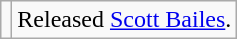<table class="wikitable">
<tr>
<td></td>
<td>Released <a href='#'>Scott Bailes</a>.</td>
</tr>
</table>
